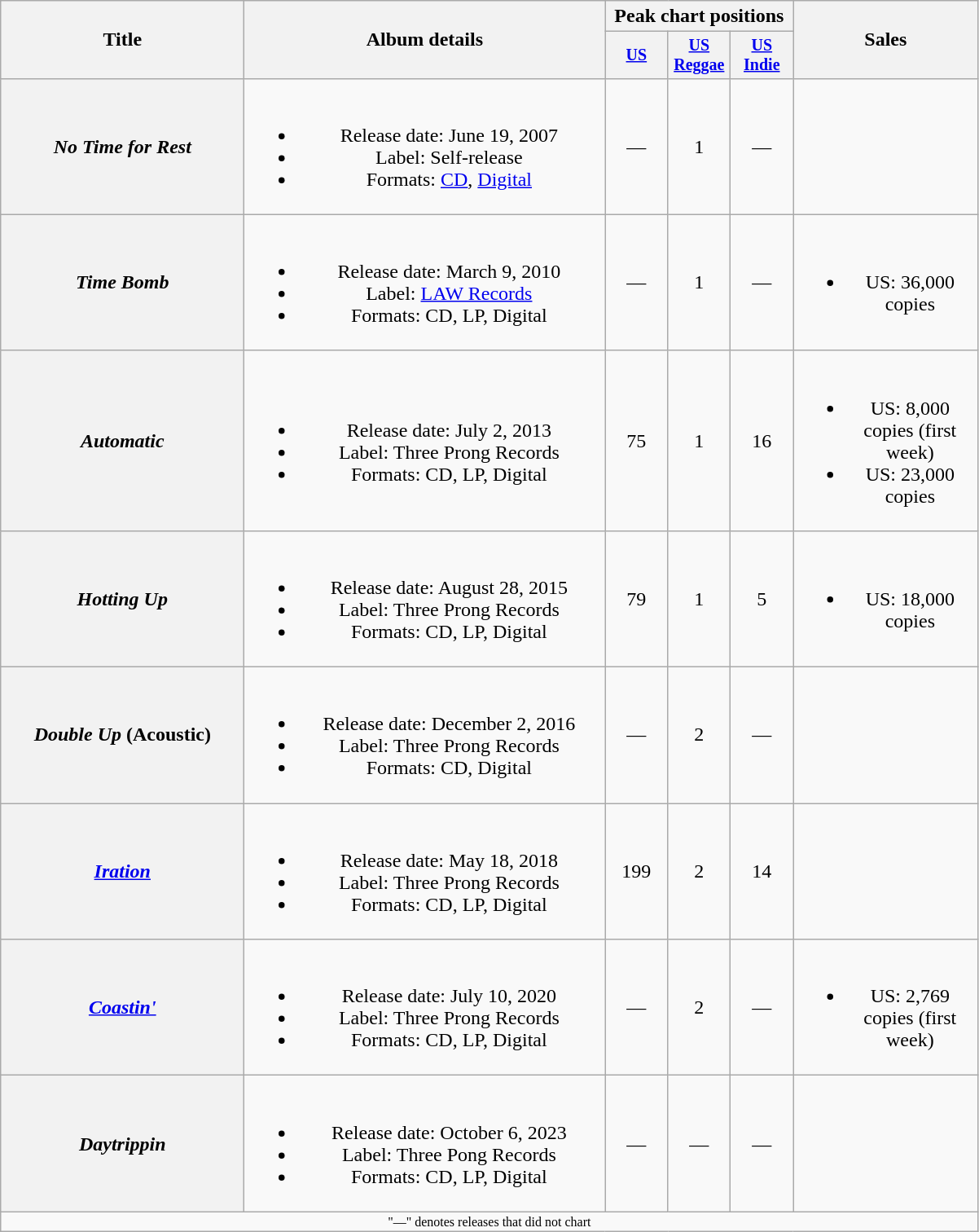<table class="wikitable plainrowheaders" style="text-align:center;">
<tr>
<th rowspan="2" style="width:12em;">Title</th>
<th rowspan="2" style="width:18em;">Album details</th>
<th colspan="3">Peak chart positions</th>
<th rowspan="2" style="width:9em;">Sales</th>
</tr>
<tr style="font-size:smaller;">
<th width="45"><a href='#'>US</a><br></th>
<th width="45"><a href='#'>US Reggae</a><br></th>
<th width="45"><a href='#'>US Indie</a><br></th>
</tr>
<tr>
<th scope="row"><em>No Time for Rest</em></th>
<td><br><ul><li>Release date: June 19, 2007</li><li>Label: Self-release</li><li>Formats: <a href='#'>CD</a>, <a href='#'>Digital</a></li></ul></td>
<td>—</td>
<td>1</td>
<td>—</td>
<td></td>
</tr>
<tr>
<th scope="row"><em>Time Bomb</em></th>
<td><br><ul><li>Release date: March 9, 2010</li><li>Label: <a href='#'>LAW Records</a></li><li>Formats: CD, LP, Digital</li></ul></td>
<td>—</td>
<td>1</td>
<td>—</td>
<td><br><ul><li>US: 36,000 copies</li></ul></td>
</tr>
<tr>
<th scope="row"><em>Automatic</em></th>
<td><br><ul><li>Release date: July 2, 2013</li><li>Label: Three Prong Records</li><li>Formats: CD, LP, Digital</li></ul></td>
<td>75</td>
<td>1</td>
<td>16</td>
<td><br><ul><li>US: 8,000 copies (first week)</li><li>US: 23,000 copies</li></ul></td>
</tr>
<tr>
<th scope="row"><em>Hotting Up</em></th>
<td><br><ul><li>Release date: August 28, 2015</li><li>Label: Three Prong Records</li><li>Formats: CD, LP, Digital</li></ul></td>
<td>79</td>
<td>1</td>
<td>5</td>
<td><br><ul><li>US: 18,000 copies</li></ul></td>
</tr>
<tr>
<th scope="row"><em>Double Up</em> (Acoustic)</th>
<td><br><ul><li>Release date: December 2, 2016</li><li>Label: Three Prong Records</li><li>Formats: CD, Digital</li></ul></td>
<td>—</td>
<td>2</td>
<td>—</td>
<td></td>
</tr>
<tr>
<th scope="row"><em><a href='#'>Iration</a></em></th>
<td><br><ul><li>Release date: May 18, 2018</li><li>Label: Three Prong Records</li><li>Formats: CD, LP, Digital</li></ul></td>
<td>199</td>
<td>2</td>
<td>14</td>
<td></td>
</tr>
<tr>
<th scope="row"><em><a href='#'>Coastin'</a></em></th>
<td><br><ul><li>Release date: July 10, 2020</li><li>Label: Three Prong Records</li><li>Formats: CD, LP, Digital</li></ul></td>
<td>—</td>
<td>2</td>
<td>—</td>
<td><br><ul><li>US: 2,769 copies (first week)</li></ul></td>
</tr>
<tr>
<th scope="row"><em>Daytrippin<strong></th>
<td><br><ul><li>Release date: October 6, 2023</li><li>Label: Three Pong Records</li><li>Formats: CD, LP, Digital</li></ul></td>
<td>—</td>
<td>—</td>
<td>—</td>
<td></td>
</tr>
<tr>
<td colspan="10" style="font-size:8pt">"—" denotes releases that did not chart</td>
</tr>
</table>
